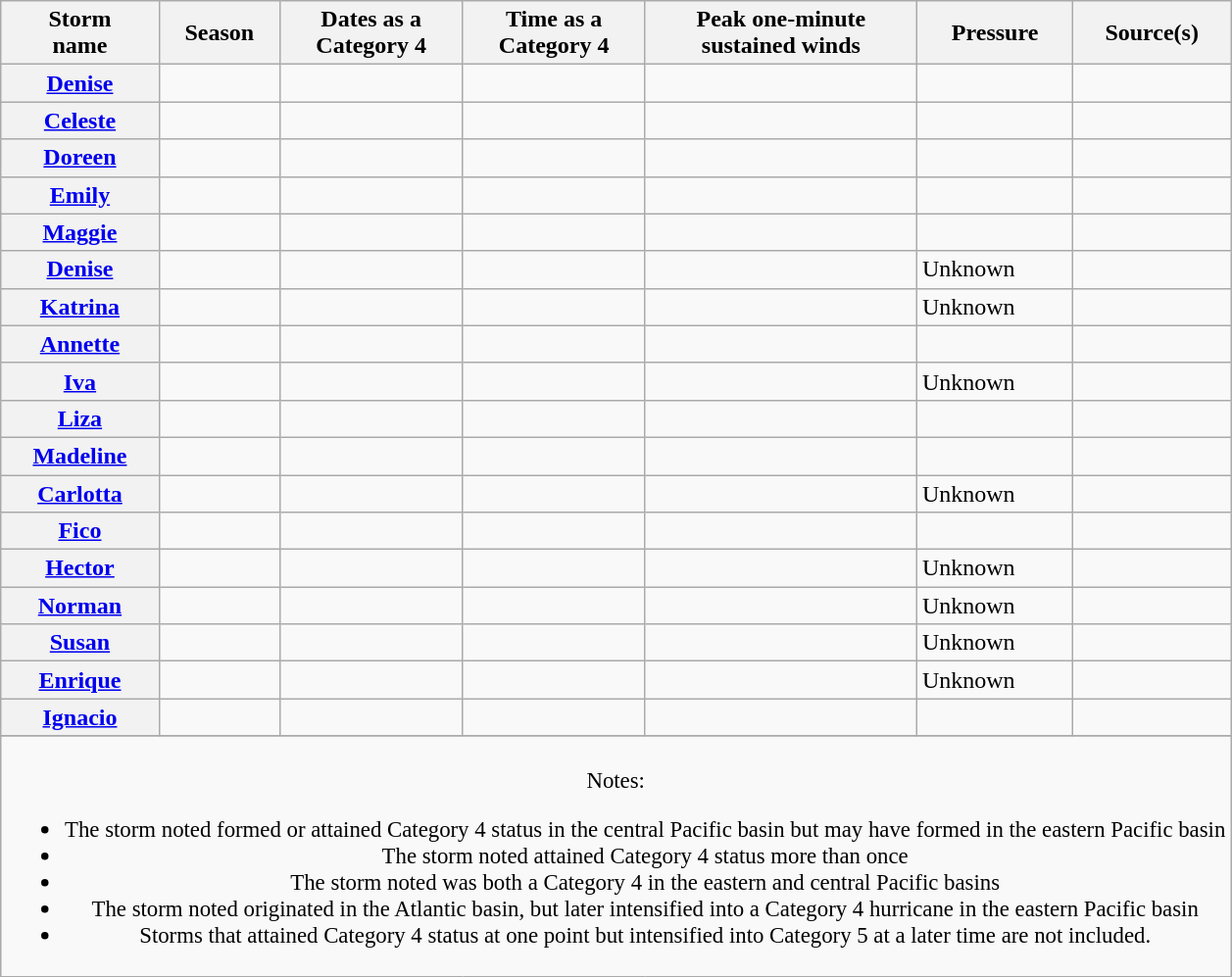<table class="wikitable plainrowheaders sortable">
<tr>
<th scope="col">Storm<br>name</th>
<th scope="col">Season</th>
<th scope="col">Dates as a<br>Category 4</th>
<th scope="col">Time as a<br>Category 4</th>
<th scope="col">Peak one-minute<br>sustained winds</th>
<th scope="col">Pressure</th>
<th scope="col" class="unsortable">Source(s)</th>
</tr>
<tr>
<th scope="row"><a href='#'>Denise</a></th>
<td></td>
<td></td>
<td></td>
<td></td>
<td></td>
<td></td>
</tr>
<tr>
<th scope="row"><a href='#'>Celeste</a></th>
<td></td>
<td></td>
<td></td>
<td></td>
<td></td>
<td></td>
</tr>
<tr>
<th scope="row"><a href='#'>Doreen</a></th>
<td></td>
<td></td>
<td></td>
<td></td>
<td></td>
<td></td>
</tr>
<tr>
<th scope="row"><a href='#'>Emily</a></th>
<td></td>
<td></td>
<td></td>
<td></td>
<td></td>
<td></td>
</tr>
<tr>
<th scope="row"><a href='#'>Maggie</a></th>
<td></td>
<td></td>
<td></td>
<td></td>
<td></td>
<td></td>
</tr>
<tr>
<th scope="row"><a href='#'>Denise</a></th>
<td></td>
<td></td>
<td></td>
<td></td>
<td>Unknown</td>
<td></td>
</tr>
<tr>
<th scope="row"><a href='#'>Katrina</a></th>
<td></td>
<td></td>
<td></td>
<td></td>
<td>Unknown</td>
<td></td>
</tr>
<tr>
<th scope="row"><a href='#'>Annette</a></th>
<td></td>
<td></td>
<td></td>
<td></td>
<td></td>
<td></td>
</tr>
<tr>
<th scope="row"><a href='#'>Iva</a></th>
<td></td>
<td></td>
<td></td>
<td></td>
<td>Unknown</td>
<td></td>
</tr>
<tr>
<th scope="row"><a href='#'>Liza</a></th>
<td></td>
<td></td>
<td></td>
<td></td>
<td></td>
<td></td>
</tr>
<tr>
<th scope="row"><a href='#'>Madeline</a></th>
<td></td>
<td></td>
<td></td>
<td></td>
<td></td>
<td></td>
</tr>
<tr>
<th scope="row"><a href='#'>Carlotta</a></th>
<td></td>
<td></td>
<td></td>
<td></td>
<td>Unknown</td>
<td></td>
</tr>
<tr>
<th scope="row"><a href='#'>Fico</a></th>
<td></td>
<td></td>
<td></td>
<td></td>
<td></td>
<td></td>
</tr>
<tr>
<th scope="row"><a href='#'>Hector</a></th>
<td></td>
<td></td>
<td></td>
<td></td>
<td>Unknown</td>
<td></td>
</tr>
<tr>
<th scope="row"><a href='#'>Norman</a></th>
<td></td>
<td></td>
<td></td>
<td></td>
<td>Unknown</td>
<td></td>
</tr>
<tr>
<th scope="row"><a href='#'>Susan</a></th>
<td></td>
<td></td>
<td></td>
<td></td>
<td>Unknown</td>
<td></td>
</tr>
<tr>
<th scope="row"><a href='#'>Enrique</a></th>
<td></td>
<td></td>
<td></td>
<td></td>
<td>Unknown</td>
<td></td>
</tr>
<tr>
<th scope="row"><a href='#'>Ignacio</a></th>
<td></td>
<td></td>
<td></td>
<td></td>
<td></td>
<td></td>
</tr>
<tr>
</tr>
<tr class="sortbottom">
<td colspan="7" style="text-align:center; font-size:95%;"><br>Notes:<ul><li> The storm noted formed or attained Category 4 status in the central Pacific basin but may have formed in the eastern Pacific basin</li><li> The storm noted attained Category 4 status more than once</li><li> The storm noted was both a Category 4 in the eastern and central Pacific basins</li><li> The storm noted originated in the Atlantic basin, but later intensified into a Category 4 hurricane in the eastern Pacific basin</li><li> Storms that attained Category 4 status at one point but intensified into Category 5 at a later time are not included.</li></ul></td>
</tr>
</table>
